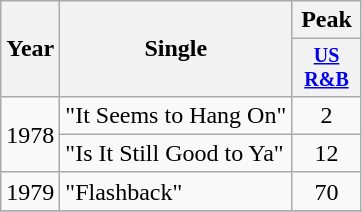<table class="wikitable" style="text-align:center;">
<tr>
<th rowspan="2">Year</th>
<th rowspan="2">Single</th>
<th colspan="3">Peak</th>
</tr>
<tr style="font-size:smaller;">
<th width="40"><a href='#'>US<br>R&B</a></th>
</tr>
<tr>
<td rowspan="2">1978</td>
<td align="left">"It Seems to Hang On"</td>
<td>2</td>
</tr>
<tr>
<td align="left">"Is It Still Good to Ya"</td>
<td>12</td>
</tr>
<tr>
<td rowspan="1">1979</td>
<td align="left">"Flashback"</td>
<td>70</td>
</tr>
<tr>
</tr>
</table>
